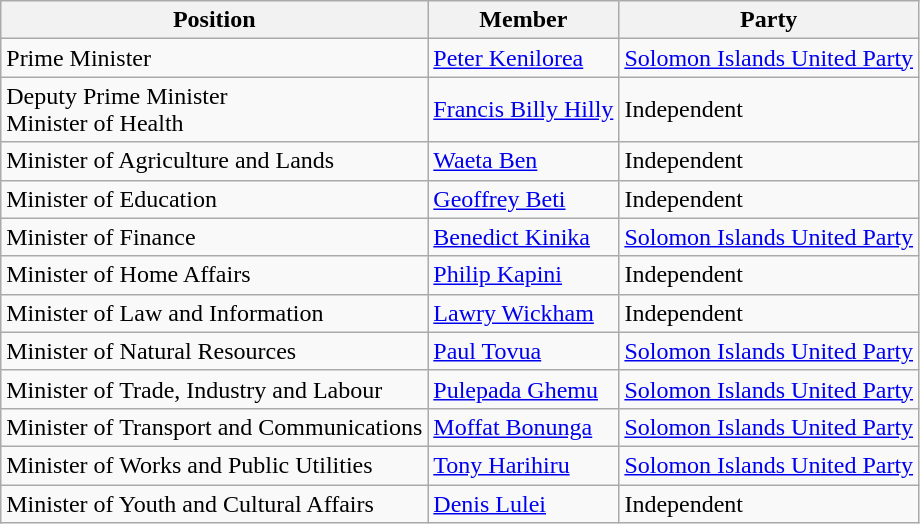<table class=wikitable>
<tr>
<th>Position</th>
<th>Member</th>
<th>Party</th>
</tr>
<tr>
<td>Prime Minister</td>
<td><a href='#'>Peter Kenilorea</a></td>
<td><a href='#'>Solomon Islands United Party</a></td>
</tr>
<tr>
<td>Deputy Prime Minister<br>Minister of Health</td>
<td><a href='#'>Francis Billy Hilly</a></td>
<td>Independent</td>
</tr>
<tr>
<td>Minister of Agriculture and Lands</td>
<td><a href='#'>Waeta Ben</a></td>
<td>Independent</td>
</tr>
<tr>
<td>Minister of Education</td>
<td><a href='#'>Geoffrey Beti</a></td>
<td>Independent</td>
</tr>
<tr>
<td>Minister of Finance</td>
<td><a href='#'>Benedict Kinika</a></td>
<td><a href='#'>Solomon Islands United Party</a></td>
</tr>
<tr>
<td>Minister of Home Affairs</td>
<td><a href='#'>Philip Kapini</a></td>
<td>Independent</td>
</tr>
<tr>
<td>Minister of Law and Information</td>
<td><a href='#'>Lawry Wickham</a></td>
<td>Independent</td>
</tr>
<tr>
<td>Minister of Natural Resources</td>
<td><a href='#'>Paul Tovua</a></td>
<td><a href='#'>Solomon Islands United Party</a></td>
</tr>
<tr>
<td>Minister of Trade, Industry and Labour</td>
<td><a href='#'>Pulepada Ghemu</a></td>
<td><a href='#'>Solomon Islands United Party</a></td>
</tr>
<tr>
<td>Minister of Transport and Communications</td>
<td><a href='#'>Moffat Bonunga</a></td>
<td><a href='#'>Solomon Islands United Party</a></td>
</tr>
<tr>
<td>Minister of Works and Public Utilities</td>
<td><a href='#'>Tony Harihiru</a></td>
<td><a href='#'>Solomon Islands United Party</a></td>
</tr>
<tr>
<td>Minister of Youth and Cultural Affairs</td>
<td><a href='#'>Denis Lulei</a></td>
<td>Independent</td>
</tr>
</table>
